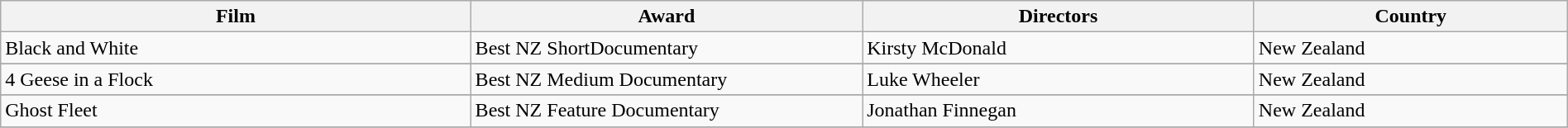<table class="wikitable" style="width:100%;">
<tr>
<th width="30%">Film</th>
<th width="25%">Award</th>
<th width="25%">Directors</th>
<th width="20%">Country</th>
</tr>
<tr>
<td>Black and White</td>
<td>Best NZ ShortDocumentary</td>
<td>Kirsty McDonald</td>
<td> New Zealand</td>
</tr>
<tr>
</tr>
<tr>
<td>4 Geese in a Flock</td>
<td>Best NZ Medium Documentary</td>
<td>Luke Wheeler</td>
<td> New Zealand</td>
</tr>
<tr>
</tr>
<tr>
<td>Ghost Fleet</td>
<td>Best NZ Feature Documentary</td>
<td>Jonathan Finnegan</td>
<td> New Zealand</td>
</tr>
<tr>
</tr>
</table>
